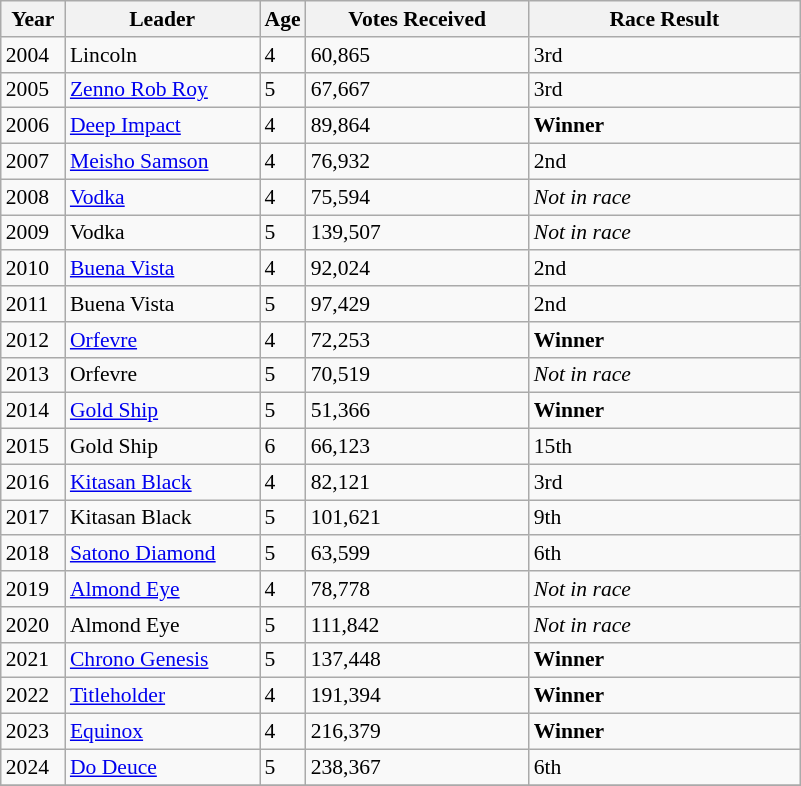<table class="wikitable sortable" style="font-size:90%">
<tr>
<th style="width:36px">Year</th>
<th style="width:123px">Leader</th>
<th>Age</th>
<th style="width:142px">Votes Received</th>
<th style="width:174px">Race Result</th>
</tr>
<tr>
<td>2004</td>
<td>Lincoln</td>
<td>4</td>
<td>60,865</td>
<td>3rd</td>
</tr>
<tr>
<td>2005</td>
<td><a href='#'>Zenno Rob Roy</a></td>
<td>5</td>
<td>67,667</td>
<td>3rd</td>
</tr>
<tr>
<td>2006</td>
<td><a href='#'>Deep Impact</a></td>
<td>4</td>
<td>89,864</td>
<td><strong>Winner</strong></td>
</tr>
<tr>
<td>2007</td>
<td><a href='#'>Meisho Samson</a></td>
<td>4</td>
<td>76,932</td>
<td>2nd</td>
</tr>
<tr>
<td>2008</td>
<td><a href='#'>Vodka</a></td>
<td>4</td>
<td>75,594</td>
<td><em>Not in race</em></td>
</tr>
<tr>
<td>2009</td>
<td>Vodka</td>
<td>5</td>
<td>139,507</td>
<td><em>Not in race</em></td>
</tr>
<tr>
<td>2010</td>
<td><a href='#'>Buena Vista</a></td>
<td>4</td>
<td>92,024</td>
<td>2nd</td>
</tr>
<tr>
<td>2011</td>
<td>Buena Vista</td>
<td>5</td>
<td>97,429</td>
<td>2nd</td>
</tr>
<tr>
<td>2012</td>
<td><a href='#'>Orfevre</a></td>
<td>4</td>
<td>72,253</td>
<td><strong>Winner</strong></td>
</tr>
<tr>
<td>2013</td>
<td>Orfevre</td>
<td>5</td>
<td>70,519</td>
<td><em>Not in race</em></td>
</tr>
<tr>
<td>2014</td>
<td><a href='#'>Gold Ship</a></td>
<td>5</td>
<td>51,366</td>
<td><strong>Winner</strong></td>
</tr>
<tr>
<td>2015</td>
<td>Gold Ship</td>
<td>6</td>
<td>66,123</td>
<td>15th</td>
</tr>
<tr>
<td>2016</td>
<td><a href='#'>Kitasan Black</a></td>
<td>4</td>
<td>82,121</td>
<td>3rd</td>
</tr>
<tr>
<td>2017</td>
<td>Kitasan Black</td>
<td>5</td>
<td>101,621</td>
<td>9th</td>
</tr>
<tr>
<td>2018</td>
<td><a href='#'>Satono Diamond</a></td>
<td>5</td>
<td>63,599</td>
<td>6th</td>
</tr>
<tr>
<td>2019</td>
<td><a href='#'>Almond Eye</a></td>
<td>4</td>
<td>78,778</td>
<td><em>Not in race</em></td>
</tr>
<tr>
<td>2020</td>
<td>Almond Eye</td>
<td>5</td>
<td>111,842</td>
<td><em>Not in race</em></td>
</tr>
<tr>
<td>2021</td>
<td><a href='#'>Chrono Genesis</a></td>
<td>5</td>
<td>137,448</td>
<td><strong>Winner</strong></td>
</tr>
<tr>
<td>2022</td>
<td><a href='#'>Titleholder</a></td>
<td>4</td>
<td>191,394</td>
<td><strong>Winner</strong></td>
</tr>
<tr>
<td>2023</td>
<td><a href='#'>Equinox</a></td>
<td>4</td>
<td>216,379</td>
<td><strong>Winner</strong></td>
</tr>
<tr>
<td>2024</td>
<td><a href='#'>Do Deuce</a></td>
<td>5</td>
<td>238,367</td>
<td>6th</td>
</tr>
<tr>
</tr>
</table>
